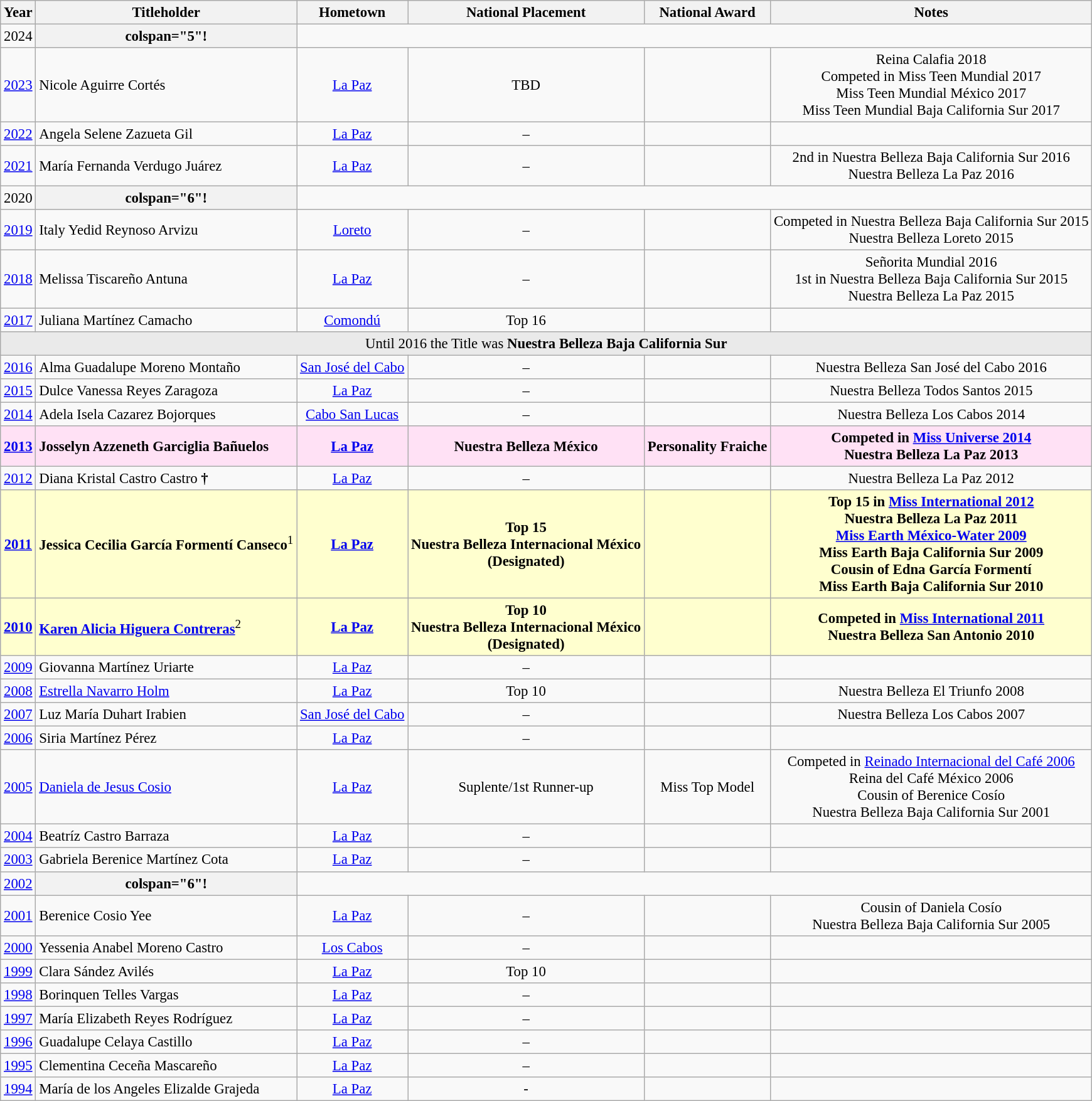<table class="wikitable sortable" style="font-size:95%;">
<tr>
<th>Year</th>
<th>Titleholder</th>
<th>Hometown</th>
<th>National Placement</th>
<th>National Award</th>
<th>Notes</th>
</tr>
<tr>
<td align="center">2024</td>
<th>colspan="5"!</th>
</tr>
<tr>
<td align="center"><a href='#'>2023</a></td>
<td>Nicole Aguirre Cortés</td>
<td align="center"><a href='#'>La Paz</a></td>
<td align="center">TBD</td>
<td align="center"></td>
<td align="center">Reina Calafia 2018<br>Competed in Miss Teen Mundial 2017<br>Miss Teen Mundial México 2017<br>Miss Teen Mundial Baja California Sur 2017</td>
</tr>
<tr>
<td align="center"><a href='#'>2022</a></td>
<td>Angela Selene Zazueta Gil</td>
<td align="center"><a href='#'>La Paz</a></td>
<td align="center">–</td>
<td align="center"></td>
<td align="center"></td>
</tr>
<tr>
<td align="center"><a href='#'>2021</a></td>
<td>María Fernanda Verdugo Juárez</td>
<td align="center"><a href='#'>La Paz</a></td>
<td align="center">–</td>
<td align="center"></td>
<td align="center">2nd in Nuestra Belleza Baja California Sur 2016<br>Nuestra Belleza La Paz 2016</td>
</tr>
<tr>
<td align="center">2020</td>
<th>colspan="6"!</th>
</tr>
<tr>
<td align="center"><a href='#'>2019</a></td>
<td>Italy Yedid Reynoso Arvizu</td>
<td align="center"><a href='#'>Loreto</a></td>
<td align="center">–</td>
<td align="center"></td>
<td align="center">Competed in Nuestra Belleza Baja California Sur 2015<br>Nuestra Belleza Loreto 2015</td>
</tr>
<tr>
<td align="center"><a href='#'>2018</a></td>
<td>Melissa Tiscareño Antuna</td>
<td align="center"><a href='#'>La Paz</a></td>
<td align="center">–</td>
<td align="center"></td>
<td align="center">Señorita Mundial 2016<br>1st in Nuestra Belleza Baja California Sur 2015<br>Nuestra Belleza La Paz 2015</td>
</tr>
<tr>
<td align="center"><a href='#'>2017</a></td>
<td>Juliana Martínez Camacho</td>
<td align="center"><a href='#'>Comondú</a></td>
<td align="center">Top 16</td>
<td align="center"></td>
<td align="center"></td>
</tr>
<tr>
<td colspan="7" bgcolor="#EAEAEA" style="text-align:center;">Until 2016 the Title was <strong>Nuestra Belleza Baja California Sur</strong></td>
</tr>
<tr>
<td align="center"><a href='#'>2016</a></td>
<td>Alma Guadalupe Moreno Montaño</td>
<td align="center"><a href='#'>San José del Cabo</a></td>
<td align="center">–</td>
<td align="center"></td>
<td align="center">Nuestra Belleza San José del Cabo 2016</td>
</tr>
<tr>
<td align="center"><a href='#'>2015</a></td>
<td>Dulce Vanessa Reyes Zaragoza</td>
<td align="center"><a href='#'>La Paz</a></td>
<td align="center">–</td>
<td align="center"></td>
<td align="center">Nuestra Belleza Todos Santos 2015</td>
</tr>
<tr>
<td align="center"><a href='#'>2014</a></td>
<td>Adela Isela Cazarez Bojorques</td>
<td align="center"><a href='#'>Cabo San Lucas</a></td>
<td align="center">–</td>
<td align="center"></td>
<td align="center">Nuestra Belleza Los Cabos 2014</td>
</tr>
<tr bgcolor="#FFE1F5">
<td align="center"><strong><a href='#'>2013</a></strong></td>
<td><strong>Josselyn Azzeneth Garciglia Bañuelos</strong></td>
<td align="center"><strong><a href='#'>La Paz</a></strong></td>
<td align="center"><strong>Nuestra Belleza México</strong></td>
<td align="center"><strong>Personality Fraiche</strong></td>
<td align="center"><strong>Competed in <a href='#'>Miss Universe 2014</a><br>Nuestra Belleza La Paz 2013</strong></td>
</tr>
<tr>
<td align="center"><a href='#'>2012</a></td>
<td>Diana Kristal Castro Castro <strong>†</strong></td>
<td align="center"><a href='#'>La Paz</a></td>
<td align="center">–</td>
<td align="center"></td>
<td align="center">Nuestra Belleza La Paz 2012</td>
</tr>
<tr bgcolor="#FFFFCF">
<td align="center"><strong><a href='#'>2011</a></strong></td>
<td><strong>Jessica Cecilia García Formentí Canseco</strong><sup>1</sup></td>
<td align="center"><strong><a href='#'>La Paz</a></strong></td>
<td align="center"><strong>Top 15<br>Nuestra Belleza Internacional México<br>(Designated)</strong></td>
<td align="center"></td>
<td align="center"><strong>Top 15 in <a href='#'>Miss International 2012</a><br>Nuestra Belleza La Paz 2011<br><a href='#'>Miss Earth México-Water 2009</a><br>Miss Earth Baja California Sur 2009<br>Cousin of Edna García Formentí<br>Miss Earth Baja California Sur 2010</strong></td>
</tr>
<tr bgcolor="#FFFFCF">
<td align="center"><strong><a href='#'>2010</a></strong></td>
<td><strong><a href='#'>Karen Alicia Higuera Contreras</a></strong><sup>2</sup></td>
<td align="center"><strong><a href='#'>La Paz</a></strong></td>
<td align="center"><strong>Top 10<br>Nuestra Belleza Internacional México<br>(Designated)</strong></td>
<td align="center"></td>
<td align="center"><strong>Competed in <a href='#'>Miss International 2011</a><br>Nuestra Belleza San Antonio 2010</strong></td>
</tr>
<tr>
<td align="center"><a href='#'>2009</a></td>
<td>Giovanna Martínez Uriarte</td>
<td align="center"><a href='#'>La Paz</a></td>
<td align="center">–</td>
<td align="center"></td>
<td align="center"></td>
</tr>
<tr>
<td align="center"><a href='#'>2008</a></td>
<td><a href='#'>Estrella Navarro Holm</a></td>
<td align="center"><a href='#'>La Paz</a></td>
<td align="center">Top 10</td>
<td align="center"></td>
<td align="center">Nuestra Belleza El Triunfo 2008</td>
</tr>
<tr>
<td align="center"><a href='#'>2007</a></td>
<td>Luz María Duhart Irabien</td>
<td align="center"><a href='#'>San José del Cabo</a></td>
<td align="center">–</td>
<td align="center"></td>
<td align="center">Nuestra Belleza Los Cabos 2007</td>
</tr>
<tr>
<td align="center"><a href='#'>2006</a></td>
<td>Siria Martínez Pérez</td>
<td align="center"><a href='#'>La Paz</a></td>
<td align="center">–</td>
<td align="center"></td>
<td align="center"></td>
</tr>
<tr>
<td align="center"><a href='#'>2005</a></td>
<td><a href='#'>Daniela de Jesus Cosio</a></td>
<td align="center"><a href='#'>La Paz</a></td>
<td align="center">Suplente/1st Runner-up</td>
<td align="center">Miss Top Model</td>
<td align="center">Competed in <a href='#'>Reinado Internacional del Café 2006</a><br>Reina del Café México 2006<br>Cousin of Berenice Cosío<br>Nuestra Belleza Baja California Sur 2001</td>
</tr>
<tr>
<td align="center"><a href='#'>2004</a></td>
<td>Beatríz Castro Barraza</td>
<td align="center"><a href='#'>La Paz</a></td>
<td align="center">–</td>
<td align="center"></td>
<td align="center"></td>
</tr>
<tr>
<td align="center"><a href='#'>2003</a></td>
<td>Gabriela Berenice Martínez Cota</td>
<td align="center"><a href='#'>La Paz</a></td>
<td align="center">–</td>
<td align="center"></td>
<td align="center"></td>
</tr>
<tr>
<td align="center"><a href='#'>2002</a></td>
<th>colspan="6"!</th>
</tr>
<tr>
<td align="center"><a href='#'>2001</a></td>
<td>Berenice Cosio Yee</td>
<td align="center"><a href='#'>La Paz</a></td>
<td align="center">–</td>
<td align="center"></td>
<td align="center">Cousin of Daniela Cosío<br>Nuestra Belleza Baja California Sur 2005</td>
</tr>
<tr>
<td align="center"><a href='#'>2000</a></td>
<td>Yessenia Anabel Moreno Castro</td>
<td align="center"><a href='#'>Los Cabos</a></td>
<td align="center">–</td>
<td align="center"></td>
<td align="center"></td>
</tr>
<tr>
<td align="center"><a href='#'>1999</a></td>
<td>Clara Sández Avilés</td>
<td align="center"><a href='#'>La Paz</a></td>
<td align="center">Top 10</td>
<td align="center"></td>
<td align="center"></td>
</tr>
<tr>
<td align="center"><a href='#'>1998</a></td>
<td>Borinquen Telles Vargas</td>
<td align="center"><a href='#'>La Paz</a></td>
<td align="center">–</td>
<td align="center"></td>
<td align="center"></td>
</tr>
<tr>
<td align="center"><a href='#'>1997</a></td>
<td>María Elizabeth Reyes Rodríguez</td>
<td align="center"><a href='#'>La Paz</a></td>
<td align="center">–</td>
<td align="center"></td>
<td align="center"></td>
</tr>
<tr>
<td align="center"><a href='#'>1996</a></td>
<td>Guadalupe Celaya Castillo</td>
<td align="center"><a href='#'>La Paz</a></td>
<td align="center">–</td>
<td align="center"></td>
<td align="center"></td>
</tr>
<tr>
<td align="center"><a href='#'>1995</a></td>
<td>Clementina Ceceña Mascareño</td>
<td align="center"><a href='#'>La Paz</a></td>
<td align="center">–</td>
<td align="center"></td>
<td align="center"></td>
</tr>
<tr>
<td align="center"><a href='#'>1994</a></td>
<td>María de los Angeles Elizalde Grajeda</td>
<td align="center"><a href='#'>La Paz</a></td>
<td align="center">-</td>
<td align="center"></td>
<td align="center"></td>
</tr>
</table>
